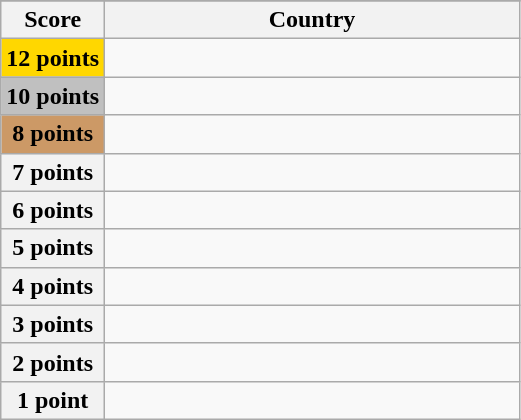<table class="wikitable">
<tr>
</tr>
<tr>
<th scope="col" width="20%">Score</th>
<th scope="col">Country</th>
</tr>
<tr>
<th scope="row" style="background:gold">12 points</th>
<td></td>
</tr>
<tr>
<th scope="row" style="background:silver">10 points</th>
<td></td>
</tr>
<tr>
<th scope="row" style="background:#CC9966">8 points</th>
<td></td>
</tr>
<tr>
<th scope="row">7 points</th>
<td></td>
</tr>
<tr>
<th scope="row">6 points</th>
<td></td>
</tr>
<tr>
<th scope="row">5 points</th>
<td></td>
</tr>
<tr>
<th scope="row">4 points</th>
<td></td>
</tr>
<tr>
<th scope="row">3 points</th>
<td></td>
</tr>
<tr>
<th scope="row">2 points</th>
<td></td>
</tr>
<tr>
<th scope="row">1 point</th>
<td></td>
</tr>
</table>
